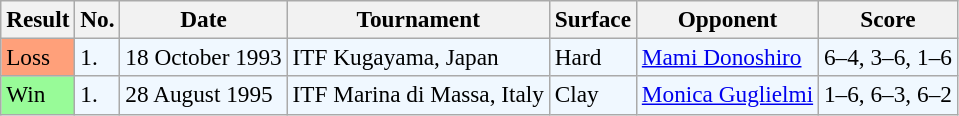<table class="sortable wikitable" style=font-size:97%>
<tr>
<th>Result</th>
<th>No.</th>
<th>Date</th>
<th>Tournament</th>
<th>Surface</th>
<th>Opponent</th>
<th>Score</th>
</tr>
<tr style="background:#f0f8ff;">
<td style="background:#ffa07a;">Loss</td>
<td>1.</td>
<td>18 October 1993</td>
<td>ITF Kugayama, Japan</td>
<td>Hard</td>
<td> <a href='#'>Mami Donoshiro</a></td>
<td>6–4, 3–6, 1–6</td>
</tr>
<tr style="background:#f0f8ff;">
<td style="background:#98fb98;">Win</td>
<td>1.</td>
<td>28 August 1995</td>
<td>ITF Marina di Massa, Italy</td>
<td>Clay</td>
<td> <a href='#'>Monica Guglielmi</a></td>
<td>1–6, 6–3, 6–2</td>
</tr>
</table>
